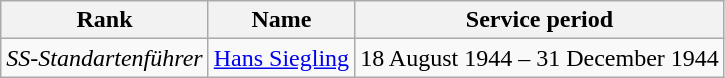<table class="wikitable">
<tr>
<th>Rank</th>
<th>Name</th>
<th>Service period</th>
</tr>
<tr>
<td><em>SS-Standartenführer</em></td>
<td><a href='#'>Hans Siegling</a></td>
<td>18 August 1944 – 31 December 1944</td>
</tr>
</table>
